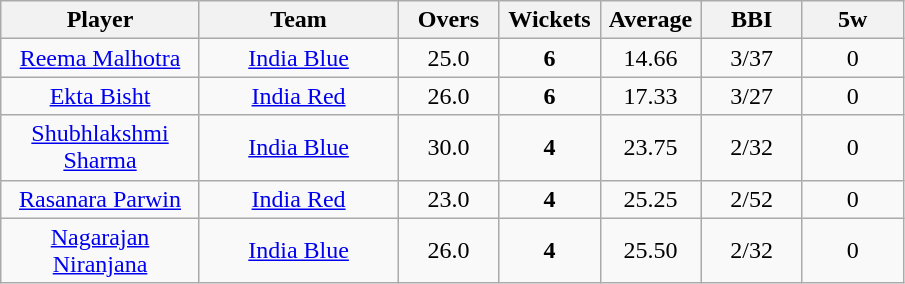<table class="wikitable" style="text-align:center">
<tr>
<th width=125>Player</th>
<th width=125>Team</th>
<th width=60>Overs</th>
<th width=60>Wickets</th>
<th width=60>Average</th>
<th width=60>BBI</th>
<th width=60>5w</th>
</tr>
<tr>
<td><a href='#'>Reema Malhotra</a></td>
<td><a href='#'>India Blue</a></td>
<td>25.0</td>
<td><strong>6</strong></td>
<td>14.66</td>
<td>3/37</td>
<td>0</td>
</tr>
<tr>
<td><a href='#'>Ekta Bisht</a></td>
<td><a href='#'>India Red</a></td>
<td>26.0</td>
<td><strong>6</strong></td>
<td>17.33</td>
<td>3/27</td>
<td>0</td>
</tr>
<tr>
<td><a href='#'>Shubhlakshmi Sharma</a></td>
<td><a href='#'>India Blue</a></td>
<td>30.0</td>
<td><strong>4</strong></td>
<td>23.75</td>
<td>2/32</td>
<td>0</td>
</tr>
<tr>
<td><a href='#'>Rasanara Parwin</a></td>
<td><a href='#'>India Red</a></td>
<td>23.0</td>
<td><strong>4</strong></td>
<td>25.25</td>
<td>2/52</td>
<td>0</td>
</tr>
<tr>
<td><a href='#'>Nagarajan Niranjana</a></td>
<td><a href='#'>India Blue</a></td>
<td>26.0</td>
<td><strong>4</strong></td>
<td>25.50</td>
<td>2/32</td>
<td>0</td>
</tr>
</table>
